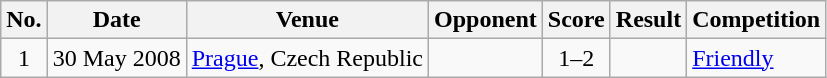<table class="wikitable sortable">
<tr>
<th scope="col">No.</th>
<th scope="col">Date</th>
<th scope="col">Venue</th>
<th scope="col">Opponent</th>
<th scope="col">Score</th>
<th scope="col">Result</th>
<th scope="col">Competition</th>
</tr>
<tr>
<td style="text-align:center">1</td>
<td>30 May 2008</td>
<td><a href='#'>Prague</a>, Czech Republic</td>
<td></td>
<td style="text-align:center">1–2</td>
<td style="text-align:center"></td>
<td><a href='#'>Friendly</a></td>
</tr>
</table>
